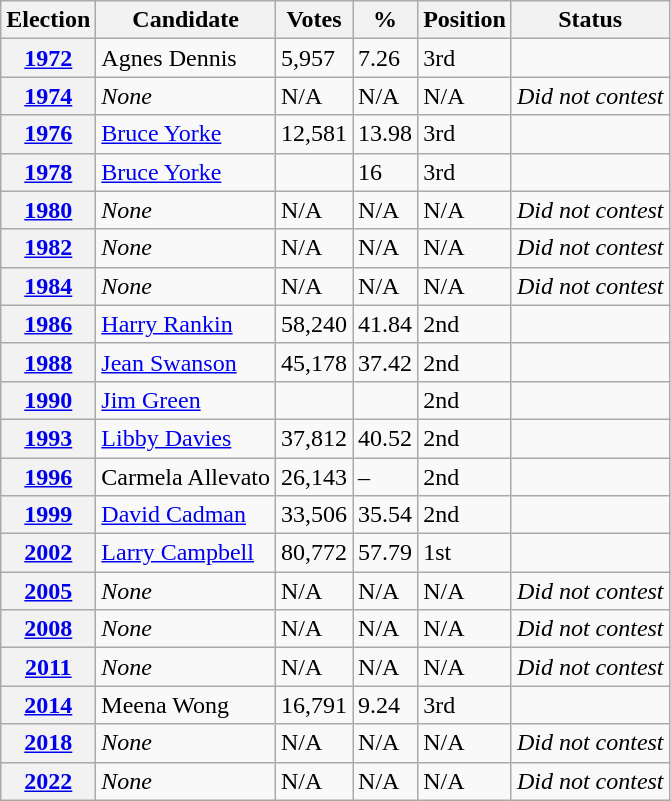<table class="wikitable sortable">
<tr>
<th>Election</th>
<th>Candidate</th>
<th>Votes</th>
<th>%</th>
<th>Position</th>
<th>Status</th>
</tr>
<tr>
<th><a href='#'>1972</a></th>
<td>Agnes Dennis</td>
<td>5,957</td>
<td>7.26</td>
<td>3rd</td>
<td></td>
</tr>
<tr>
<th><a href='#'>1974</a></th>
<td><em>None</em></td>
<td>N/A</td>
<td>N/A</td>
<td>N/A</td>
<td><em>Did not contest</em></td>
</tr>
<tr>
<th><a href='#'>1976</a></th>
<td><a href='#'>Bruce Yorke</a></td>
<td>12,581</td>
<td>13.98</td>
<td>3rd</td>
<td></td>
</tr>
<tr>
<th><a href='#'>1978</a></th>
<td><a href='#'>Bruce Yorke</a></td>
<td></td>
<td>16</td>
<td>3rd</td>
<td></td>
</tr>
<tr>
<th><a href='#'>1980</a></th>
<td><em>None</em></td>
<td>N/A</td>
<td>N/A</td>
<td>N/A</td>
<td><em>Did not contest</em></td>
</tr>
<tr>
<th><a href='#'>1982</a></th>
<td><em>None</em></td>
<td>N/A</td>
<td>N/A</td>
<td>N/A</td>
<td><em>Did not contest</em></td>
</tr>
<tr>
<th><a href='#'>1984</a></th>
<td><em>None</em></td>
<td>N/A</td>
<td>N/A</td>
<td>N/A</td>
<td><em>Did not contest</em></td>
</tr>
<tr>
<th><a href='#'>1986</a></th>
<td><a href='#'>Harry Rankin</a></td>
<td>58,240</td>
<td>41.84</td>
<td>2nd</td>
<td></td>
</tr>
<tr>
<th><a href='#'>1988</a></th>
<td><a href='#'>Jean Swanson</a></td>
<td>45,178</td>
<td>37.42</td>
<td>2nd</td>
<td></td>
</tr>
<tr>
<th><a href='#'>1990</a></th>
<td><a href='#'>Jim Green</a></td>
<td></td>
<td></td>
<td>2nd</td>
<td></td>
</tr>
<tr>
<th><a href='#'>1993</a></th>
<td><a href='#'>Libby Davies</a></td>
<td>37,812</td>
<td>40.52</td>
<td>2nd</td>
<td></td>
</tr>
<tr>
<th><a href='#'>1996</a></th>
<td>Carmela Allevato</td>
<td>26,143</td>
<td>–</td>
<td>2nd</td>
<td></td>
</tr>
<tr>
<th><a href='#'>1999</a></th>
<td><a href='#'>David Cadman</a></td>
<td>33,506</td>
<td>35.54</td>
<td> 2nd</td>
<td></td>
</tr>
<tr>
<th><a href='#'>2002</a></th>
<td><a href='#'>Larry Campbell</a></td>
<td>80,772</td>
<td>57.79</td>
<td> 1st</td>
<td></td>
</tr>
<tr>
<th><a href='#'>2005</a></th>
<td><em>None</em></td>
<td>N/A</td>
<td>N/A</td>
<td>N/A</td>
<td><em>Did not contest</em></td>
</tr>
<tr>
<th><a href='#'>2008</a></th>
<td><em>None</em></td>
<td>N/A</td>
<td>N/A</td>
<td>N/A</td>
<td><em>Did not contest</em></td>
</tr>
<tr>
<th><a href='#'>2011</a></th>
<td><em>None</em></td>
<td>N/A</td>
<td>N/A</td>
<td>N/A</td>
<td><em>Did not contest</em></td>
</tr>
<tr>
<th><a href='#'>2014</a></th>
<td>Meena Wong</td>
<td>16,791</td>
<td>9.24</td>
<td>3rd</td>
<td></td>
</tr>
<tr>
<th><a href='#'>2018</a></th>
<td><em>None</em></td>
<td>N/A</td>
<td>N/A</td>
<td>N/A</td>
<td><em>Did not contest</em></td>
</tr>
<tr>
<th><a href='#'>2022</a></th>
<td><em>None</em></td>
<td>N/A</td>
<td>N/A</td>
<td>N/A</td>
<td><em>Did not contest</em></td>
</tr>
</table>
